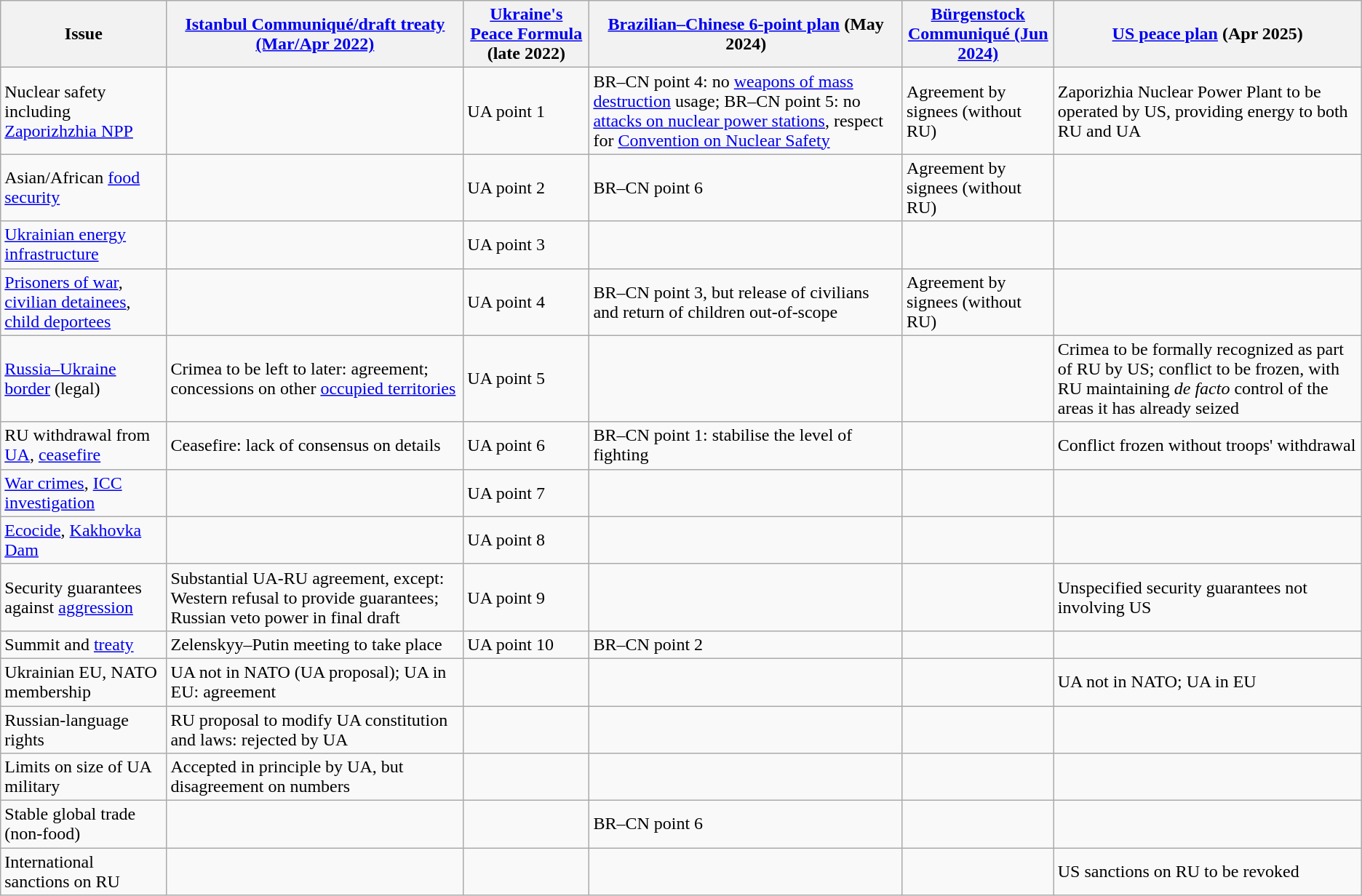<table class="wikitable">
<tr>
<th>Issue</th>
<th><a href='#'>Istanbul Communiqué/draft treaty (Mar/Apr 2022)</a></th>
<th><a href='#'>Ukraine's Peace Formula</a> (late 2022)</th>
<th><a href='#'>Brazilian–Chinese 6-point plan</a> (May 2024)</th>
<th><a href='#'>Bürgenstock Communiqué (Jun 2024)</a></th>
<th><a href='#'>US peace plan</a> (Apr 2025)<br></th>
</tr>
<tr>
<td>Nuclear safety including <a href='#'>Zaporizhzhia NPP</a></td>
<td></td>
<td>UA point 1</td>
<td>BR–CN point 4: no <a href='#'>weapons of mass destruction</a> usage; BR–CN point 5: no <a href='#'>attacks on nuclear power stations</a>, respect for <a href='#'>Convention on Nuclear Safety</a></td>
<td>Agreement by signees (without RU)</td>
<td>Zaporizhia Nuclear Power Plant to be operated by US, providing energy to both RU and UA<br></td>
</tr>
<tr>
<td>Asian/African <a href='#'>food security</a></td>
<td></td>
<td>UA point 2</td>
<td>BR–CN point 6</td>
<td>Agreement by signees (without RU)</td>
<td><br></td>
</tr>
<tr>
<td><a href='#'>Ukrainian energy infrastructure</a></td>
<td></td>
<td>UA point 3</td>
<td></td>
<td></td>
<td><br></td>
</tr>
<tr>
<td><a href='#'>Prisoners of war</a>, <a href='#'>civilian detainees</a>, <a href='#'>child deportees</a></td>
<td></td>
<td>UA point 4</td>
<td>BR–CN point 3, but release of civilians and return of children out-of-scope</td>
<td>Agreement by signees (without RU)</td>
<td><br></td>
</tr>
<tr>
<td><a href='#'>Russia–Ukraine border</a> (legal)</td>
<td>Crimea to be left to later: agreement; concessions on other <a href='#'>occupied territories</a></td>
<td>UA point 5</td>
<td></td>
<td></td>
<td>Crimea to be formally recognized as part of RU by US; conflict to be frozen, with RU maintaining <em>de facto</em> control of the areas it has already seized<br></td>
</tr>
<tr>
<td>RU withdrawal from <a href='#'>UA</a>, <a href='#'>ceasefire</a></td>
<td>Ceasefire: lack of consensus on details</td>
<td>UA point 6</td>
<td>BR–CN point 1: stabilise the level of fighting</td>
<td></td>
<td>Conflict frozen without troops' withdrawal<br></td>
</tr>
<tr>
<td><a href='#'>War crimes</a>, <a href='#'>ICC investigation</a></td>
<td></td>
<td>UA point 7</td>
<td></td>
<td></td>
<td><br></td>
</tr>
<tr>
<td><a href='#'>Ecocide</a>, <a href='#'>Kakhovka Dam</a></td>
<td></td>
<td>UA point 8</td>
<td></td>
<td></td>
<td><br></td>
</tr>
<tr>
<td>Security guarantees against <a href='#'>aggression</a></td>
<td>Substantial UA-RU agreement, except: Western refusal to provide guarantees; Russian veto power in final draft</td>
<td>UA point 9</td>
<td></td>
<td></td>
<td>Unspecified security guarantees not involving US<br></td>
</tr>
<tr>
<td>Summit and <a href='#'>treaty</a></td>
<td>Zelenskyy–Putin meeting to take place</td>
<td>UA point 10</td>
<td>BR–CN point 2</td>
<td></td>
<td></td>
</tr>
<tr>
<td>Ukrainian EU, NATO membership</td>
<td>UA not in NATO (UA proposal); UA in EU: agreement</td>
<td></td>
<td></td>
<td></td>
<td>UA not in NATO; UA in EU</td>
</tr>
<tr>
<td>Russian-language rights</td>
<td>RU proposal to modify UA constitution and laws: rejected by UA</td>
<td></td>
<td></td>
<td></td>
<td></td>
</tr>
<tr>
<td>Limits on size of UA military</td>
<td>Accepted in principle by UA, but disagreement on numbers</td>
<td></td>
<td></td>
<td></td>
<td></td>
</tr>
<tr>
<td>Stable global trade (non-food)</td>
<td></td>
<td></td>
<td>BR–CN point 6</td>
<td></td>
<td></td>
</tr>
<tr>
<td>International sanctions on RU</td>
<td></td>
<td></td>
<td></td>
<td></td>
<td>US sanctions on RU to be revoked</td>
</tr>
</table>
